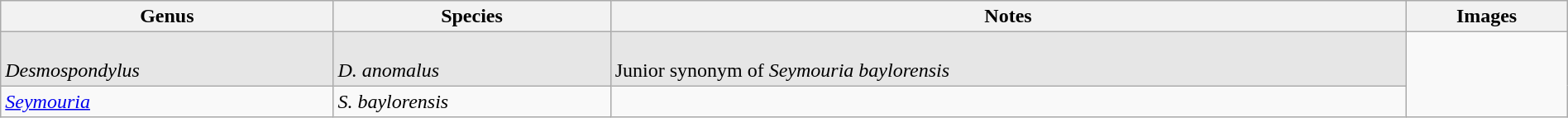<table class="wikitable" align="center" width="100%">
<tr>
<th>Genus</th>
<th>Species</th>
<th>Notes</th>
<th>Images</th>
</tr>
<tr>
<td style="background:#E6E6E6;"><br><em>Desmospondylus</em></td>
<td style="background:#E6E6E6;"><br><em>D. anomalus</em></td>
<td style="background:#E6E6E6;"><br>Junior synonym of <em>Seymouria baylorensis</em></td>
<td rowspan="99"><br></td>
</tr>
<tr>
<td><em><a href='#'>Seymouria</a></em></td>
<td><em>S. baylorensis</em></td>
<td></td>
</tr>
</table>
